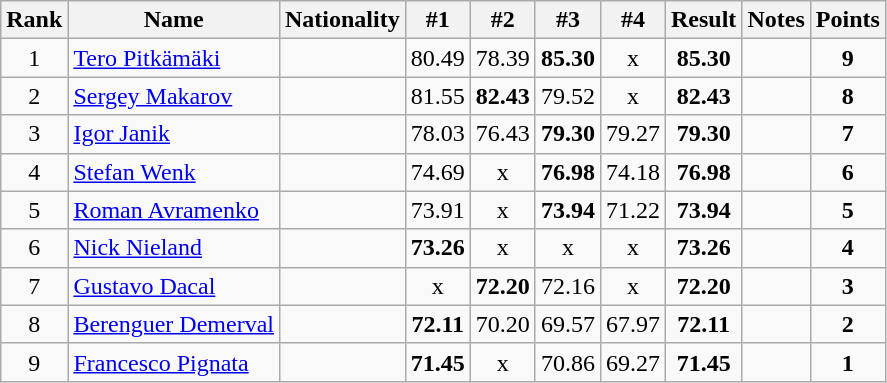<table class="wikitable sortable" style="text-align:center">
<tr>
<th>Rank</th>
<th>Name</th>
<th>Nationality</th>
<th>#1</th>
<th>#2</th>
<th>#3</th>
<th>#4</th>
<th>Result</th>
<th>Notes</th>
<th>Points</th>
</tr>
<tr>
<td>1</td>
<td align=left><a href='#'>Tero Pitkämäki</a></td>
<td align=left></td>
<td>80.49</td>
<td>78.39</td>
<td><strong>85.30</strong></td>
<td>x</td>
<td><strong>85.30</strong></td>
<td></td>
<td><strong>9</strong></td>
</tr>
<tr>
<td>2</td>
<td align=left><a href='#'>Sergey Makarov</a></td>
<td align=left></td>
<td>81.55</td>
<td><strong>82.43</strong></td>
<td>79.52</td>
<td>x</td>
<td><strong>82.43</strong></td>
<td></td>
<td><strong>8</strong></td>
</tr>
<tr>
<td>3</td>
<td align=left><a href='#'>Igor Janik</a></td>
<td align=left></td>
<td>78.03</td>
<td>76.43</td>
<td><strong>79.30</strong></td>
<td>79.27</td>
<td><strong>79.30</strong></td>
<td></td>
<td><strong>7</strong></td>
</tr>
<tr>
<td>4</td>
<td align=left><a href='#'>Stefan Wenk</a></td>
<td align=left></td>
<td>74.69</td>
<td>x</td>
<td><strong>76.98</strong></td>
<td>74.18</td>
<td><strong>76.98</strong></td>
<td></td>
<td><strong>6</strong></td>
</tr>
<tr>
<td>5</td>
<td align=left><a href='#'>Roman Avramenko</a></td>
<td align=left></td>
<td>73.91</td>
<td>x</td>
<td><strong>73.94</strong></td>
<td>71.22</td>
<td><strong>73.94</strong></td>
<td></td>
<td><strong>5</strong></td>
</tr>
<tr>
<td>6</td>
<td align=left><a href='#'>Nick Nieland</a></td>
<td align=left></td>
<td><strong>73.26</strong></td>
<td>x</td>
<td>x</td>
<td>x</td>
<td><strong>73.26</strong></td>
<td></td>
<td><strong>4</strong></td>
</tr>
<tr>
<td>7</td>
<td align=left><a href='#'>Gustavo Dacal</a></td>
<td align=left></td>
<td>x</td>
<td><strong>72.20</strong></td>
<td>72.16</td>
<td>x</td>
<td><strong>72.20</strong></td>
<td></td>
<td><strong>3</strong></td>
</tr>
<tr>
<td>8</td>
<td align=left><a href='#'>Berenguer Demerval</a></td>
<td align=left></td>
<td><strong>72.11</strong></td>
<td>70.20</td>
<td>69.57</td>
<td>67.97</td>
<td><strong>72.11</strong></td>
<td></td>
<td><strong>2</strong></td>
</tr>
<tr>
<td>9</td>
<td align=left><a href='#'>Francesco Pignata</a></td>
<td align=left></td>
<td><strong>71.45</strong></td>
<td>x</td>
<td>70.86</td>
<td>69.27</td>
<td><strong>71.45</strong></td>
<td></td>
<td><strong>1</strong></td>
</tr>
</table>
